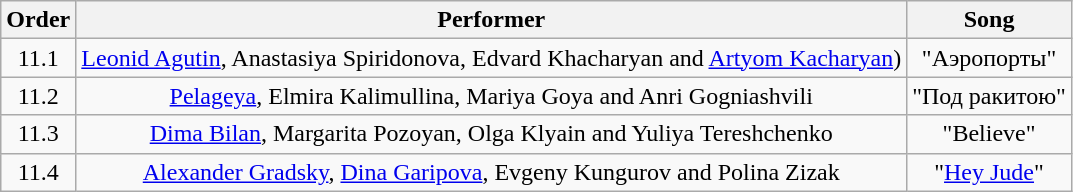<table class="wikitable sortable" style="text-align: center; width: auto;">
<tr>
<th>Order</th>
<th>Performer</th>
<th>Song</th>
</tr>
<tr>
<td>11.1</td>
<td><a href='#'>Leonid Agutin</a>, Anastasiya Spiridonova, Edvard Khacharyan and <a href='#'>Artyom Kacharyan</a>)</td>
<td>"Аэропорты"</td>
</tr>
<tr>
<td>11.2</td>
<td><a href='#'>Pelageya</a>, Elmira Kalimullina, Mariya Goya and Anri Gogniashvili</td>
<td>"Под ракитою"</td>
</tr>
<tr>
<td>11.3</td>
<td><a href='#'>Dima Bilan</a>, Margarita Pozoyan, Olga Klyain and Yuliya Tereshchenko</td>
<td>"Believe"</td>
</tr>
<tr>
<td>11.4</td>
<td><a href='#'>Alexander Gradsky</a>, <a href='#'>Dina Garipova</a>, Evgeny Kungurov and Polina Zizak</td>
<td>"<a href='#'>Hey Jude</a>"</td>
</tr>
</table>
